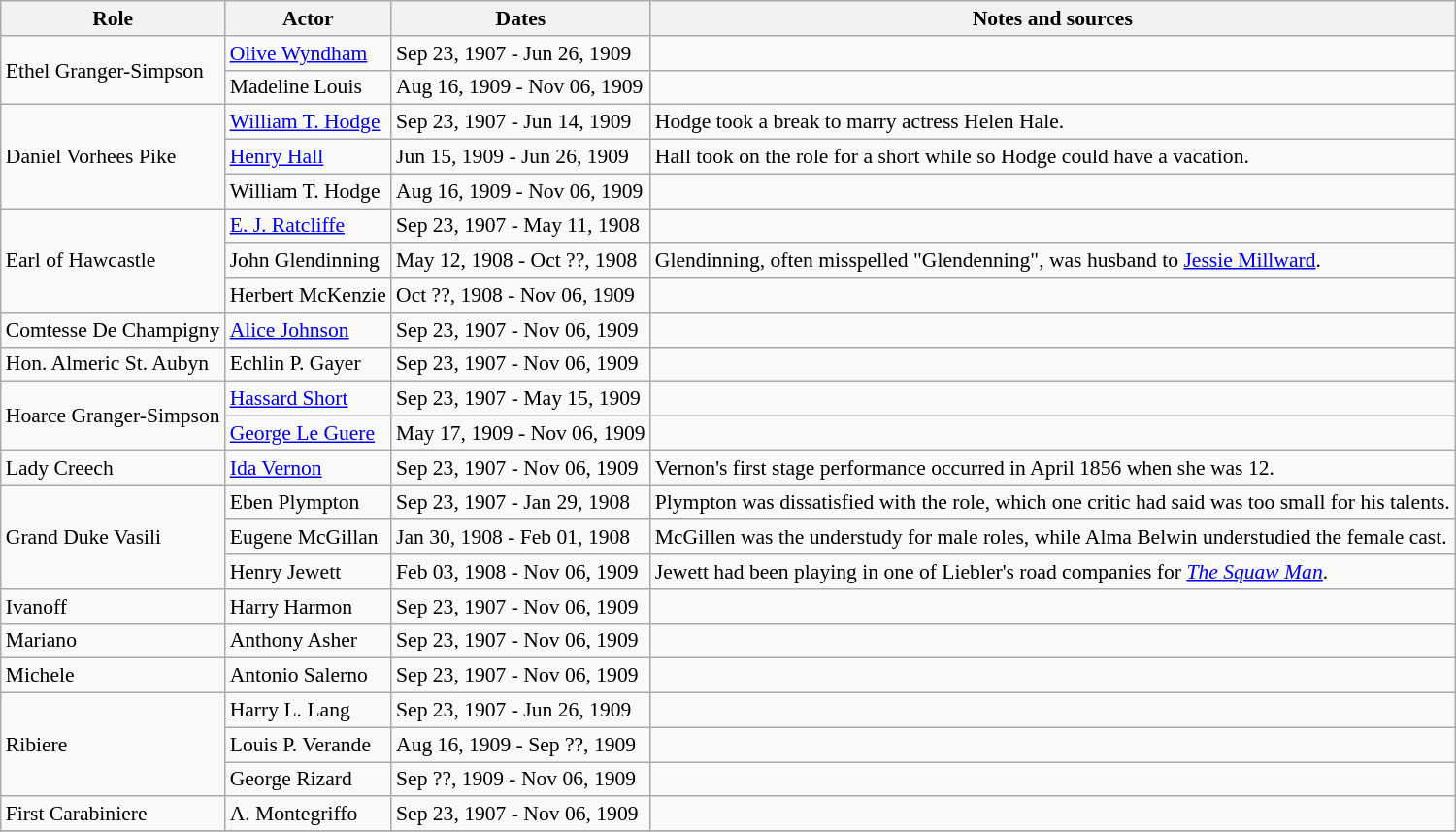<table class="wikitable sortable plainrowheaders" style="font-size: 90%">
<tr>
<th scope="col">Role</th>
<th scope="col">Actor</th>
<th scope="col">Dates</th>
<th scope="col">Notes and sources</th>
</tr>
<tr>
<td rowspan=2>Ethel Granger-Simpson</td>
<td><a href='#'>Olive Wyndham</a></td>
<td>Sep 23, 1907 - Jun 26, 1909</td>
<td></td>
</tr>
<tr>
<td>Madeline Louis</td>
<td>Aug 16, 1909 - Nov 06, 1909</td>
<td></td>
</tr>
<tr>
<td rowspan=3>Daniel Vorhees Pike</td>
<td><a href='#'>William T. Hodge</a></td>
<td>Sep 23, 1907 - Jun 14, 1909</td>
<td>Hodge took a break to marry actress Helen Hale.</td>
</tr>
<tr>
<td><a href='#'>Henry Hall</a></td>
<td>Jun 15, 1909 - Jun 26, 1909</td>
<td>Hall took on the role for a short while so Hodge could have a vacation.</td>
</tr>
<tr>
<td>William T. Hodge</td>
<td>Aug 16, 1909 - Nov 06, 1909</td>
<td></td>
</tr>
<tr>
<td rowspan=3>Earl of Hawcastle</td>
<td><a href='#'>E. J. Ratcliffe</a></td>
<td>Sep 23, 1907 - May 11, 1908</td>
<td></td>
</tr>
<tr>
<td>John Glendinning</td>
<td>May 12, 1908 - Oct ??, 1908</td>
<td>Glendinning, often misspelled "Glendenning", was husband to <a href='#'>Jessie Millward</a>.</td>
</tr>
<tr>
<td>Herbert McKenzie</td>
<td>Oct ??, 1908 - Nov 06, 1909</td>
<td></td>
</tr>
<tr>
<td>Comtesse De Champigny</td>
<td><a href='#'>Alice Johnson</a></td>
<td>Sep 23, 1907 - Nov 06, 1909</td>
<td></td>
</tr>
<tr>
<td>Hon. Almeric St. Aubyn</td>
<td>Echlin P. Gayer</td>
<td>Sep 23, 1907 - Nov 06, 1909</td>
<td></td>
</tr>
<tr>
<td rowspan=2>Hoarce Granger-Simpson</td>
<td><a href='#'>Hassard Short</a></td>
<td>Sep 23, 1907 - May 15, 1909</td>
<td></td>
</tr>
<tr>
<td><a href='#'>George Le Guere</a></td>
<td>May 17, 1909 - Nov 06, 1909</td>
<td></td>
</tr>
<tr>
<td>Lady Creech</td>
<td><a href='#'>Ida Vernon</a></td>
<td>Sep 23, 1907 - Nov 06, 1909</td>
<td>Vernon's first stage performance occurred in April 1856 when she was 12.</td>
</tr>
<tr>
<td rowspan=3>Grand Duke Vasili</td>
<td>Eben Plympton</td>
<td>Sep 23, 1907 - Jan 29, 1908</td>
<td>Plympton was dissatisfied with the role, which one critic had said was too small for his talents.</td>
</tr>
<tr>
<td>Eugene McGillan</td>
<td>Jan 30, 1908 - Feb 01, 1908</td>
<td>McGillen was the understudy for male roles, while Alma Belwin understudied the female cast.</td>
</tr>
<tr>
<td>Henry Jewett</td>
<td>Feb 03, 1908 - Nov 06, 1909</td>
<td>Jewett had been playing in one of Liebler's road companies for <em><a href='#'>The Squaw Man</a></em>.</td>
</tr>
<tr>
<td>Ivanoff</td>
<td>Harry Harmon</td>
<td>Sep 23, 1907 - Nov 06, 1909</td>
<td></td>
</tr>
<tr>
<td>Mariano</td>
<td>Anthony Asher</td>
<td>Sep 23, 1907 - Nov 06, 1909</td>
<td></td>
</tr>
<tr>
<td>Michele</td>
<td>Antonio Salerno</td>
<td>Sep 23, 1907 - Nov 06, 1909</td>
<td></td>
</tr>
<tr>
<td rowspan=3>Ribiere</td>
<td>Harry L. Lang</td>
<td>Sep 23, 1907 - Jun 26, 1909</td>
<td></td>
</tr>
<tr>
<td>Louis P. Verande</td>
<td>Aug 16, 1909 - Sep ??, 1909</td>
<td></td>
</tr>
<tr>
<td>George Rizard</td>
<td>Sep ??, 1909 - Nov 06, 1909</td>
<td></td>
</tr>
<tr>
<td>First Carabiniere</td>
<td>A. Montegriffo</td>
<td>Sep 23, 1907 - Nov 06, 1909</td>
<td></td>
</tr>
<tr>
</tr>
</table>
